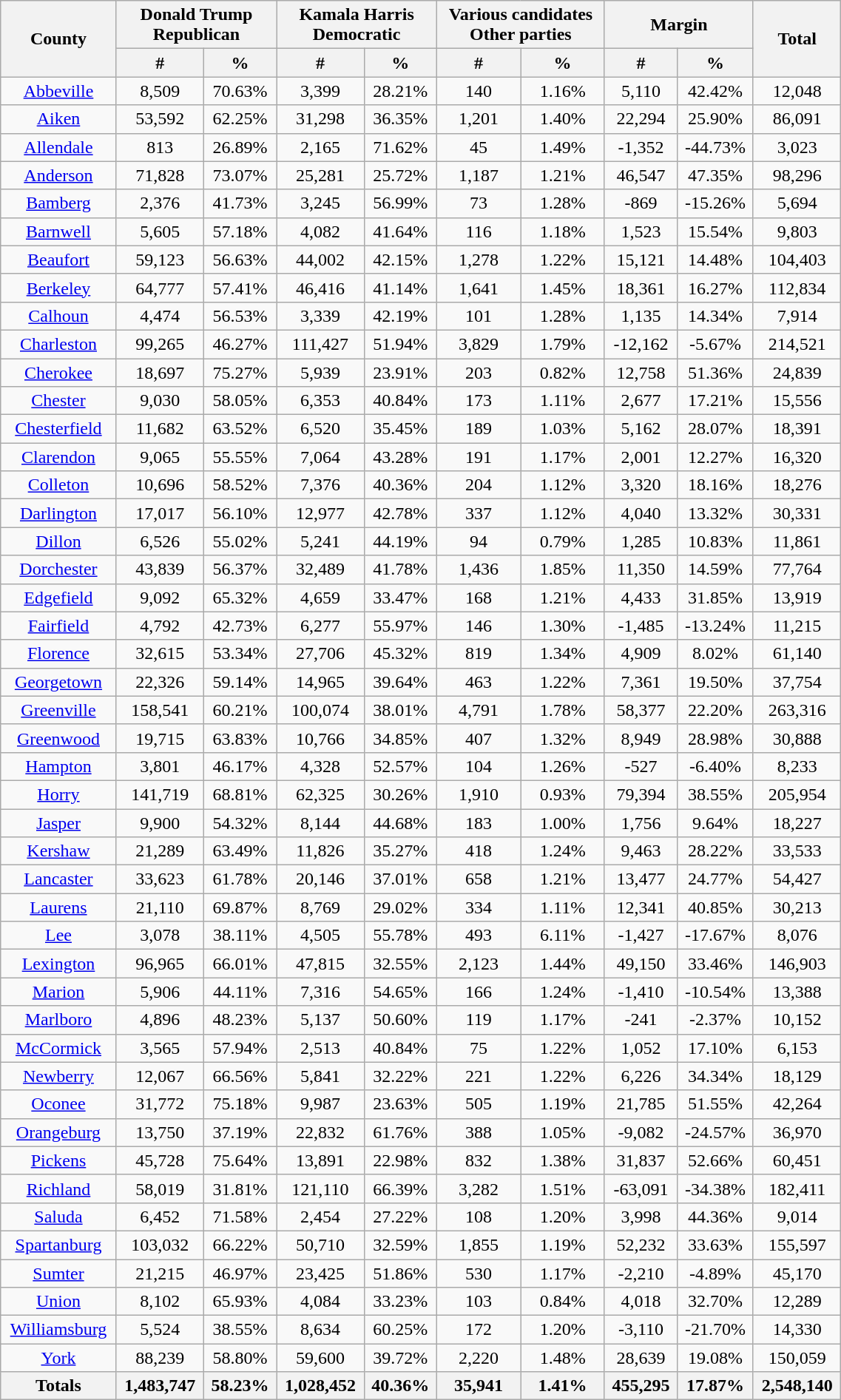<table width="60%" class="wikitable sortable">
<tr>
<th rowspan="2">County</th>
<th colspan="2">Donald Trump<br>Republican</th>
<th colspan="2">Kamala Harris<br>Democratic</th>
<th colspan="2">Various candidates<br>Other parties</th>
<th colspan="2">Margin</th>
<th rowspan="2">Total</th>
</tr>
<tr>
<th style="text-align:center;" data-sort-type="number">#</th>
<th style="text-align:center;" data-sort-type="number">%</th>
<th style="text-align:center;" data-sort-type="number">#</th>
<th style="text-align:center;" data-sort-type="number">%</th>
<th style="text-align:center;" data-sort-type="number">#</th>
<th style="text-align:center;" data-sort-type="number">%</th>
<th style="text-align:center;" data-sort-type="number">#</th>
<th style="text-align:center;" data-sort-type="number">%</th>
</tr>
<tr style="text-align:center;">
<td><a href='#'>Abbeville</a></td>
<td>8,509</td>
<td>70.63%</td>
<td>3,399</td>
<td>28.21%</td>
<td>140</td>
<td>1.16%</td>
<td>5,110</td>
<td>42.42%</td>
<td>12,048</td>
</tr>
<tr style="text-align:center;">
<td><a href='#'>Aiken</a></td>
<td>53,592</td>
<td>62.25%</td>
<td>31,298</td>
<td>36.35%</td>
<td>1,201</td>
<td>1.40%</td>
<td>22,294</td>
<td>25.90%</td>
<td>86,091</td>
</tr>
<tr style="text-align:center;">
<td><a href='#'>Allendale</a></td>
<td>813</td>
<td>26.89%</td>
<td>2,165</td>
<td>71.62%</td>
<td>45</td>
<td>1.49%</td>
<td>-1,352</td>
<td>-44.73%</td>
<td>3,023</td>
</tr>
<tr style="text-align:center;">
<td><a href='#'>Anderson</a></td>
<td>71,828</td>
<td>73.07%</td>
<td>25,281</td>
<td>25.72%</td>
<td>1,187</td>
<td>1.21%</td>
<td>46,547</td>
<td>47.35%</td>
<td>98,296</td>
</tr>
<tr style="text-align:center;">
<td><a href='#'>Bamberg</a></td>
<td>2,376</td>
<td>41.73%</td>
<td>3,245</td>
<td>56.99%</td>
<td>73</td>
<td>1.28%</td>
<td>-869</td>
<td>-15.26%</td>
<td>5,694</td>
</tr>
<tr style="text-align:center;">
<td><a href='#'>Barnwell</a></td>
<td>5,605</td>
<td>57.18%</td>
<td>4,082</td>
<td>41.64%</td>
<td>116</td>
<td>1.18%</td>
<td>1,523</td>
<td>15.54%</td>
<td>9,803</td>
</tr>
<tr style="text-align:center;">
<td><a href='#'>Beaufort</a></td>
<td>59,123</td>
<td>56.63%</td>
<td>44,002</td>
<td>42.15%</td>
<td>1,278</td>
<td>1.22%</td>
<td>15,121</td>
<td>14.48%</td>
<td>104,403</td>
</tr>
<tr style="text-align:center;">
<td><a href='#'>Berkeley</a></td>
<td>64,777</td>
<td>57.41%</td>
<td>46,416</td>
<td>41.14%</td>
<td>1,641</td>
<td>1.45%</td>
<td>18,361</td>
<td>16.27%</td>
<td>112,834</td>
</tr>
<tr style="text-align:center;">
<td><a href='#'>Calhoun</a></td>
<td>4,474</td>
<td>56.53%</td>
<td>3,339</td>
<td>42.19%</td>
<td>101</td>
<td>1.28%</td>
<td>1,135</td>
<td>14.34%</td>
<td>7,914</td>
</tr>
<tr style="text-align:center;">
<td><a href='#'>Charleston</a></td>
<td>99,265</td>
<td>46.27%</td>
<td>111,427</td>
<td>51.94%</td>
<td>3,829</td>
<td>1.79%</td>
<td>-12,162</td>
<td>-5.67%</td>
<td>214,521</td>
</tr>
<tr style="text-align:center;">
<td><a href='#'>Cherokee</a></td>
<td>18,697</td>
<td>75.27%</td>
<td>5,939</td>
<td>23.91%</td>
<td>203</td>
<td>0.82%</td>
<td>12,758</td>
<td>51.36%</td>
<td>24,839</td>
</tr>
<tr style="text-align:center;">
<td><a href='#'>Chester</a></td>
<td>9,030</td>
<td>58.05%</td>
<td>6,353</td>
<td>40.84%</td>
<td>173</td>
<td>1.11%</td>
<td>2,677</td>
<td>17.21%</td>
<td>15,556</td>
</tr>
<tr style="text-align:center;">
<td><a href='#'>Chesterfield</a></td>
<td>11,682</td>
<td>63.52%</td>
<td>6,520</td>
<td>35.45%</td>
<td>189</td>
<td>1.03%</td>
<td>5,162</td>
<td>28.07%</td>
<td>18,391</td>
</tr>
<tr style="text-align:center;">
<td><a href='#'>Clarendon</a></td>
<td>9,065</td>
<td>55.55%</td>
<td>7,064</td>
<td>43.28%</td>
<td>191</td>
<td>1.17%</td>
<td>2,001</td>
<td>12.27%</td>
<td>16,320</td>
</tr>
<tr style="text-align:center;">
<td><a href='#'>Colleton</a></td>
<td>10,696</td>
<td>58.52%</td>
<td>7,376</td>
<td>40.36%</td>
<td>204</td>
<td>1.12%</td>
<td>3,320</td>
<td>18.16%</td>
<td>18,276</td>
</tr>
<tr style="text-align:center;">
<td><a href='#'>Darlington</a></td>
<td>17,017</td>
<td>56.10%</td>
<td>12,977</td>
<td>42.78%</td>
<td>337</td>
<td>1.12%</td>
<td>4,040</td>
<td>13.32%</td>
<td>30,331</td>
</tr>
<tr style="text-align:center;">
<td><a href='#'>Dillon</a></td>
<td>6,526</td>
<td>55.02%</td>
<td>5,241</td>
<td>44.19%</td>
<td>94</td>
<td>0.79%</td>
<td>1,285</td>
<td>10.83%</td>
<td>11,861</td>
</tr>
<tr style="text-align:center;">
<td><a href='#'>Dorchester</a></td>
<td>43,839</td>
<td>56.37%</td>
<td>32,489</td>
<td>41.78%</td>
<td>1,436</td>
<td>1.85%</td>
<td>11,350</td>
<td>14.59%</td>
<td>77,764</td>
</tr>
<tr style="text-align:center;">
<td><a href='#'>Edgefield</a></td>
<td>9,092</td>
<td>65.32%</td>
<td>4,659</td>
<td>33.47%</td>
<td>168</td>
<td>1.21%</td>
<td>4,433</td>
<td>31.85%</td>
<td>13,919</td>
</tr>
<tr style="text-align:center;">
<td><a href='#'>Fairfield</a></td>
<td>4,792</td>
<td>42.73%</td>
<td>6,277</td>
<td>55.97%</td>
<td>146</td>
<td>1.30%</td>
<td>-1,485</td>
<td>-13.24%</td>
<td>11,215</td>
</tr>
<tr style="text-align:center;">
<td><a href='#'>Florence</a></td>
<td>32,615</td>
<td>53.34%</td>
<td>27,706</td>
<td>45.32%</td>
<td>819</td>
<td>1.34%</td>
<td>4,909</td>
<td>8.02%</td>
<td>61,140</td>
</tr>
<tr style="text-align:center;">
<td><a href='#'>Georgetown</a></td>
<td>22,326</td>
<td>59.14%</td>
<td>14,965</td>
<td>39.64%</td>
<td>463</td>
<td>1.22%</td>
<td>7,361</td>
<td>19.50%</td>
<td>37,754</td>
</tr>
<tr style="text-align:center;">
<td><a href='#'>Greenville</a></td>
<td>158,541</td>
<td>60.21%</td>
<td>100,074</td>
<td>38.01%</td>
<td>4,791</td>
<td>1.78%</td>
<td>58,377</td>
<td>22.20%</td>
<td>263,316</td>
</tr>
<tr style="text-align:center;">
<td><a href='#'>Greenwood</a></td>
<td>19,715</td>
<td>63.83%</td>
<td>10,766</td>
<td>34.85%</td>
<td>407</td>
<td>1.32%</td>
<td>8,949</td>
<td>28.98%</td>
<td>30,888</td>
</tr>
<tr style="text-align:center;">
<td><a href='#'>Hampton</a></td>
<td>3,801</td>
<td>46.17%</td>
<td>4,328</td>
<td>52.57%</td>
<td>104</td>
<td>1.26%</td>
<td>-527</td>
<td>-6.40%</td>
<td>8,233</td>
</tr>
<tr style="text-align:center;">
<td><a href='#'>Horry</a></td>
<td>141,719</td>
<td>68.81%</td>
<td>62,325</td>
<td>30.26%</td>
<td>1,910</td>
<td>0.93%</td>
<td>79,394</td>
<td>38.55%</td>
<td>205,954</td>
</tr>
<tr style="text-align:center;">
<td><a href='#'>Jasper</a></td>
<td>9,900</td>
<td>54.32%</td>
<td>8,144</td>
<td>44.68%</td>
<td>183</td>
<td>1.00%</td>
<td>1,756</td>
<td>9.64%</td>
<td>18,227</td>
</tr>
<tr style="text-align:center;">
<td><a href='#'>Kershaw</a></td>
<td>21,289</td>
<td>63.49%</td>
<td>11,826</td>
<td>35.27%</td>
<td>418</td>
<td>1.24%</td>
<td>9,463</td>
<td>28.22%</td>
<td>33,533</td>
</tr>
<tr style="text-align:center;">
<td><a href='#'>Lancaster</a></td>
<td>33,623</td>
<td>61.78%</td>
<td>20,146</td>
<td>37.01%</td>
<td>658</td>
<td>1.21%</td>
<td>13,477</td>
<td>24.77%</td>
<td>54,427</td>
</tr>
<tr style="text-align:center;">
<td><a href='#'>Laurens</a></td>
<td>21,110</td>
<td>69.87%</td>
<td>8,769</td>
<td>29.02%</td>
<td>334</td>
<td>1.11%</td>
<td>12,341</td>
<td>40.85%</td>
<td>30,213</td>
</tr>
<tr style="text-align:center;">
<td><a href='#'>Lee</a></td>
<td>3,078</td>
<td>38.11%</td>
<td>4,505</td>
<td>55.78%</td>
<td>493</td>
<td>6.11%</td>
<td>-1,427</td>
<td>-17.67%</td>
<td>8,076</td>
</tr>
<tr style="text-align:center;">
<td><a href='#'>Lexington</a></td>
<td>96,965</td>
<td>66.01%</td>
<td>47,815</td>
<td>32.55%</td>
<td>2,123</td>
<td>1.44%</td>
<td>49,150</td>
<td>33.46%</td>
<td>146,903</td>
</tr>
<tr style="text-align:center;">
<td><a href='#'>Marion</a></td>
<td>5,906</td>
<td>44.11%</td>
<td>7,316</td>
<td>54.65%</td>
<td>166</td>
<td>1.24%</td>
<td>-1,410</td>
<td>-10.54%</td>
<td>13,388</td>
</tr>
<tr style="text-align:center;">
<td><a href='#'>Marlboro</a></td>
<td>4,896</td>
<td>48.23%</td>
<td>5,137</td>
<td>50.60%</td>
<td>119</td>
<td>1.17%</td>
<td>-241</td>
<td>-2.37%</td>
<td>10,152</td>
</tr>
<tr style="text-align:center;">
<td><a href='#'>McCormick</a></td>
<td>3,565</td>
<td>57.94%</td>
<td>2,513</td>
<td>40.84%</td>
<td>75</td>
<td>1.22%</td>
<td>1,052</td>
<td>17.10%</td>
<td>6,153</td>
</tr>
<tr style="text-align:center;">
<td><a href='#'>Newberry</a></td>
<td>12,067</td>
<td>66.56%</td>
<td>5,841</td>
<td>32.22%</td>
<td>221</td>
<td>1.22%</td>
<td>6,226</td>
<td>34.34%</td>
<td>18,129</td>
</tr>
<tr style="text-align:center;">
<td><a href='#'>Oconee</a></td>
<td>31,772</td>
<td>75.18%</td>
<td>9,987</td>
<td>23.63%</td>
<td>505</td>
<td>1.19%</td>
<td>21,785</td>
<td>51.55%</td>
<td>42,264</td>
</tr>
<tr style="text-align:center;">
<td><a href='#'>Orangeburg</a></td>
<td>13,750</td>
<td>37.19%</td>
<td>22,832</td>
<td>61.76%</td>
<td>388</td>
<td>1.05%</td>
<td>-9,082</td>
<td>-24.57%</td>
<td>36,970</td>
</tr>
<tr style="text-align:center;">
<td><a href='#'>Pickens</a></td>
<td>45,728</td>
<td>75.64%</td>
<td>13,891</td>
<td>22.98%</td>
<td>832</td>
<td>1.38%</td>
<td>31,837</td>
<td>52.66%</td>
<td>60,451</td>
</tr>
<tr style="text-align:center;">
<td><a href='#'>Richland</a></td>
<td>58,019</td>
<td>31.81%</td>
<td>121,110</td>
<td>66.39%</td>
<td>3,282</td>
<td>1.51%</td>
<td>-63,091</td>
<td>-34.38%</td>
<td>182,411</td>
</tr>
<tr style="text-align:center;">
<td><a href='#'>Saluda</a></td>
<td>6,452</td>
<td>71.58%</td>
<td>2,454</td>
<td>27.22%</td>
<td>108</td>
<td>1.20%</td>
<td>3,998</td>
<td>44.36%</td>
<td>9,014</td>
</tr>
<tr style="text-align:center;">
<td><a href='#'>Spartanburg</a></td>
<td>103,032</td>
<td>66.22%</td>
<td>50,710</td>
<td>32.59%</td>
<td>1,855</td>
<td>1.19%</td>
<td>52,232</td>
<td>33.63%</td>
<td>155,597</td>
</tr>
<tr style="text-align:center;">
<td><a href='#'>Sumter</a></td>
<td>21,215</td>
<td>46.97%</td>
<td>23,425</td>
<td>51.86%</td>
<td>530</td>
<td>1.17%</td>
<td>-2,210</td>
<td>-4.89%</td>
<td>45,170</td>
</tr>
<tr style="text-align:center;">
<td><a href='#'>Union</a></td>
<td>8,102</td>
<td>65.93%</td>
<td>4,084</td>
<td>33.23%</td>
<td>103</td>
<td>0.84%</td>
<td>4,018</td>
<td>32.70%</td>
<td>12,289</td>
</tr>
<tr style="text-align:center;">
<td><a href='#'>Williamsburg</a></td>
<td>5,524</td>
<td>38.55%</td>
<td>8,634</td>
<td>60.25%</td>
<td>172</td>
<td>1.20%</td>
<td>-3,110</td>
<td>-21.70%</td>
<td>14,330</td>
</tr>
<tr style="text-align:center;">
<td><a href='#'>York</a></td>
<td>88,239</td>
<td>58.80%</td>
<td>59,600</td>
<td>39.72%</td>
<td>2,220</td>
<td>1.48%</td>
<td>28,639</td>
<td>19.08%</td>
<td>150,059</td>
</tr>
<tr>
<th>Totals</th>
<th>1,483,747</th>
<th>58.23%</th>
<th>1,028,452</th>
<th>40.36%</th>
<th>35,941</th>
<th>1.41%</th>
<th>455,295</th>
<th>17.87%</th>
<th>2,548,140</th>
</tr>
</table>
